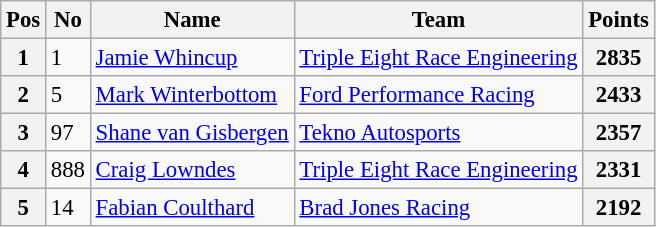<table class="wikitable" style="font-size: 95%;">
<tr>
<th>Pos</th>
<th>No</th>
<th>Name</th>
<th>Team</th>
<th>Points</th>
</tr>
<tr>
<th>1</th>
<td>1</td>
<td><a href='#'>Jamie Whincup</a></td>
<td><a href='#'>Triple Eight Race Engineering</a></td>
<th>2835</th>
</tr>
<tr>
<th>2</th>
<td>5</td>
<td><a href='#'>Mark Winterbottom</a></td>
<td><a href='#'>Ford Performance Racing</a></td>
<th>2433</th>
</tr>
<tr>
<th>3</th>
<td>97</td>
<td><a href='#'>Shane van Gisbergen</a></td>
<td><a href='#'>Tekno Autosports</a></td>
<th>2357</th>
</tr>
<tr>
<th>4</th>
<td>888</td>
<td><a href='#'>Craig Lowndes</a></td>
<td><a href='#'>Triple Eight Race Engineering</a></td>
<th>2331</th>
</tr>
<tr>
<th>5</th>
<td>14</td>
<td><a href='#'>Fabian Coulthard</a></td>
<td><a href='#'>Brad Jones Racing</a></td>
<th>2192</th>
</tr>
</table>
